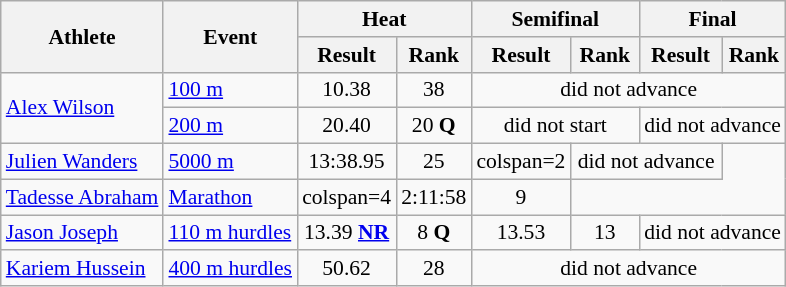<table class="wikitable"  style=font-size:90%>
<tr>
<th rowspan="2">Athlete</th>
<th rowspan="2">Event</th>
<th colspan="2">Heat</th>
<th colspan="2">Semifinal</th>
<th colspan="2">Final</th>
</tr>
<tr>
<th>Result</th>
<th>Rank</th>
<th>Result</th>
<th>Rank</th>
<th>Result</th>
<th>Rank</th>
</tr>
<tr style=text-align:center>
<td style=text-align:left rowspan=2><a href='#'>Alex Wilson</a></td>
<td style=text-align:left><a href='#'>100 m</a></td>
<td>10.38</td>
<td>38</td>
<td colspan=4>did not advance</td>
</tr>
<tr style=text-align:center>
<td style=text-align:left><a href='#'>200 m</a></td>
<td>20.40</td>
<td>20 <strong>Q</strong></td>
<td colspan=2>did not start</td>
<td colspan=2>did not advance</td>
</tr>
<tr style=text-align:center>
<td style=text-align:left><a href='#'>Julien Wanders</a></td>
<td style=text-align:left><a href='#'>5000 m</a></td>
<td>13:38.95</td>
<td>25</td>
<td>colspan=2</td>
<td colspan=2>did not advance</td>
</tr>
<tr style=text-align:center>
<td style=text-align:left><a href='#'>Tadesse Abraham</a></td>
<td style=text-align:left><a href='#'>Marathon</a></td>
<td>colspan=4</td>
<td>2:11:58</td>
<td>9</td>
</tr>
<tr style=text-align:center>
<td style=text-align:left><a href='#'>Jason Joseph</a></td>
<td style=text-align:left><a href='#'>110 m hurdles</a></td>
<td>13.39 <strong><a href='#'>NR</a></strong></td>
<td>8 <strong>Q</strong></td>
<td>13.53</td>
<td>13</td>
<td colspan=2>did not advance</td>
</tr>
<tr style=text-align:center>
<td style=text-align:left><a href='#'>Kariem Hussein</a></td>
<td style=text-align:left><a href='#'>400 m hurdles</a></td>
<td>50.62</td>
<td>28</td>
<td colspan=4>did not advance</td>
</tr>
</table>
